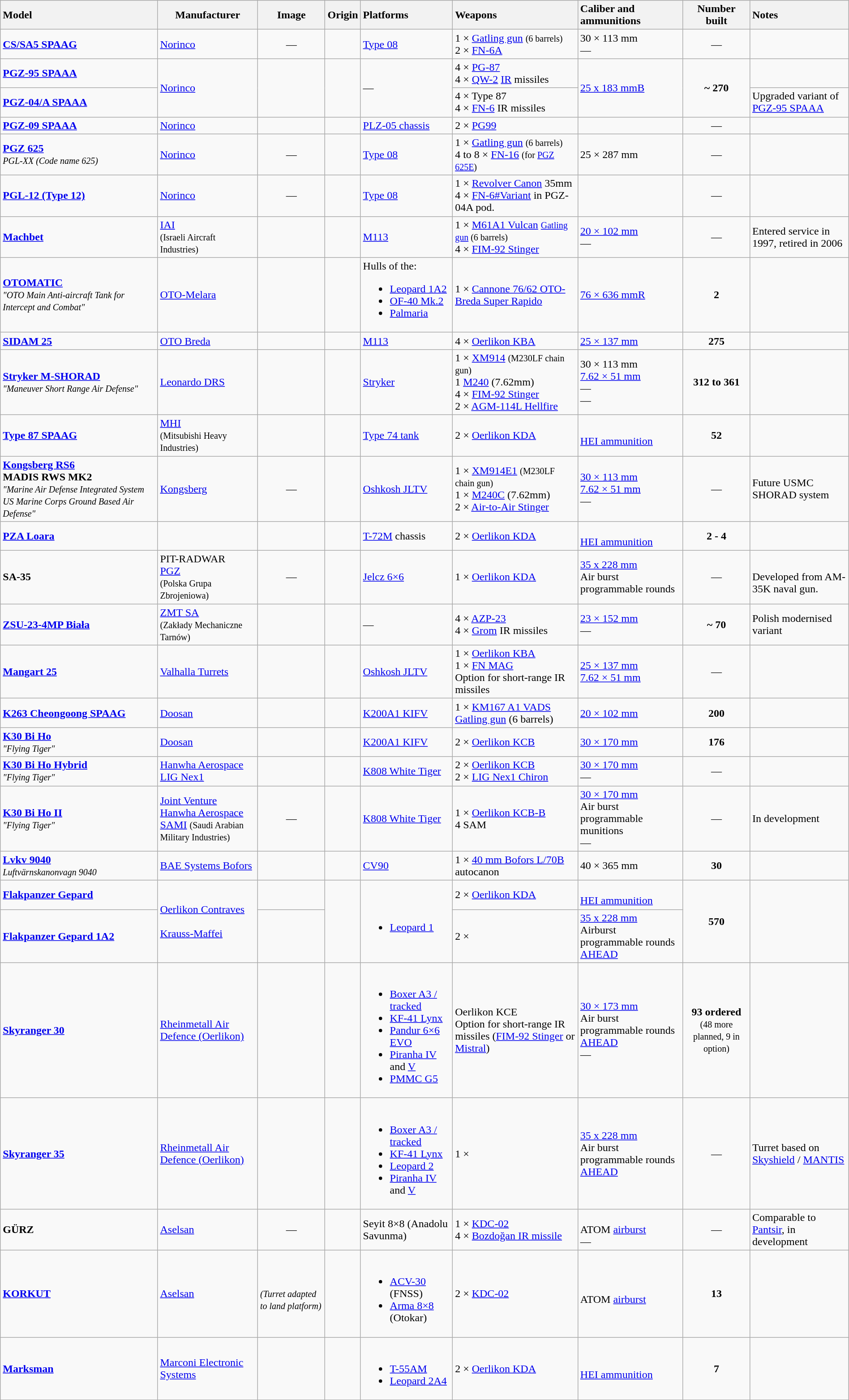<table class="wikitable" style="width:100%;">
<tr>
<th style="text-align: left;">Model</th>
<th>Manufacturer</th>
<th>Image</th>
<th style="text-align: left;">Origin</th>
<th style="text-align: left;">Platforms</th>
<th style="text-align: left;">Weapons</th>
<th style="text-align: left;">Caliber and ammunitions</th>
<th>Number built</th>
<th style="text-align: left;">Notes</th>
</tr>
<tr>
<td><strong><a href='#'>CS/SA5 SPAAG</a></strong></td>
<td><a href='#'>Norinco</a></td>
<td style="text-align: center;">—</td>
<td></td>
<td><a href='#'>Type 08</a></td>
<td>1 × <a href='#'>Gatling gun</a> <small>(6 barrels)</small><br>2 × <a href='#'>FN-6A</a></td>
<td>30 × 113 mm<br>—</td>
<td style="text-align: center;">—</td>
<td></td>
</tr>
<tr>
<td><strong><a href='#'>PGZ-95 SPAAA</a></strong></td>
<td rowspan="2"><a href='#'>Norinco</a></td>
<td rowspan="2"></td>
<td rowspan="2"></td>
<td rowspan="2">—</td>
<td>4 × <a href='#'>PG-87</a><br>4 × <a href='#'>QW-2</a> <a href='#'>IR</a> missiles</td>
<td rowspan="2"><a href='#'>25 x 183 mmB</a></td>
<td rowspan="2" style="text-align: center;"><strong>~ 270</strong><br></td>
<td></td>
</tr>
<tr>
<td><strong><a href='#'>PGZ-04/A SPAAA</a></strong></td>
<td>4 × Type 87<br>4 × <a href='#'>FN-6</a> IR missiles</td>
<td>Upgraded variant of <a href='#'>PGZ-95 SPAAA</a></td>
</tr>
<tr>
<td><strong><a href='#'>PGZ-09 SPAAA</a></strong></td>
<td><a href='#'>Norinco</a></td>
<td></td>
<td></td>
<td><a href='#'>PLZ-05 chassis</a></td>
<td>2 × <a href='#'>PG99</a><br></td>
<td></td>
<td style="text-align: center;">—</td>
<td></td>
</tr>
<tr>
<td><strong><a href='#'>PGZ 625</a></strong><br><small><em>PGL-XX (Code name 625)</em></small></td>
<td><a href='#'>Norinco</a></td>
<td style="text-align: center;">—</td>
<td></td>
<td><a href='#'>Type 08</a></td>
<td>1 × <a href='#'>Gatling gun</a> <small>(6 barrels)</small><br>4 to 8 × <a href='#'>FN-16</a> <small>(for <a href='#'>PGZ 625E</a>)</small></td>
<td>25 × 287 mm</td>
<td style="text-align: center;">—</td>
<td></td>
</tr>
<tr>
<td><strong><a href='#'>PGL-12 (Type 12)</a></strong></td>
<td><a href='#'>Norinco</a></td>
<td style="text-align: center;">—</td>
<td></td>
<td><a href='#'>Type 08</a></td>
<td>1 × <a href='#'>Revolver Canon</a> 35mm<br>4 × <a href='#'>FN-6#Variant</a> in PGZ-04A pod.</td>
<td></td>
<td style="text-align: center;">—</td>
<td></td>
</tr>
<tr>
<td><strong><a href='#'>Machbet</a></strong></td>
<td><a href='#'>IAI</a><br><small>(Israeli Aircraft Industries)</small></td>
<td></td>
<td><small></small></td>
<td><a href='#'>M113</a></td>
<td>1 × <a href='#'>M61A1 Vulcan</a> <small><a href='#'>Gatling gun</a> (6 barrels)</small><br>4 × <a href='#'>FIM-92 Stinger</a></td>
<td><a href='#'>20 × 102 mm</a><br>—</td>
<td style="text-align: center;">—</td>
<td>Entered service in 1997, retired in 2006 </td>
</tr>
<tr>
<td><a href='#'><strong>OTOMATIC</strong></a><br><em><small>"OTO Main Anti-aircraft Tank for Intercept and Combat"</small></em></td>
<td><a href='#'>OTO-Melara</a></td>
<td></td>
<td></td>
<td>Hulls of the:<br><ul><li><a href='#'>Leopard 1A2</a></li><li><a href='#'>OF-40 Mk.2</a></li><li><a href='#'>Palmaria</a></li></ul></td>
<td>1 × <a href='#'>Cannone 76/62 OTO-Breda Super Rapido</a></td>
<td><a href='#'>76 × 636 mmR</a></td>
<td style="text-align: center;"><strong>2</strong></td>
<td></td>
</tr>
<tr>
<td><strong><a href='#'>SIDAM 25</a></strong></td>
<td><a href='#'>OTO Breda</a></td>
<td></td>
<td></td>
<td><a href='#'>M113</a></td>
<td>4 × <a href='#'>Oerlikon KBA</a></td>
<td><a href='#'>25 × 137 mm</a></td>
<td style="text-align: center;"><strong>275</strong></td>
<td></td>
</tr>
<tr>
<td><strong><a href='#'>Stryker M-SHORAD</a></strong><br><em><small>"Maneuver Short Range Air Defense"</small></em></td>
<td><a href='#'>Leonardo DRS</a></td>
<td></td>
<td><small></small><small></small></td>
<td><a href='#'>Stryker</a></td>
<td>1 × <a href='#'>XM914</a> <small>(M230LF chain gun)</small><br>1  <a href='#'>M240</a> (7.62mm)<br>4 × <a href='#'>FIM-92 Stinger</a><br>2 × <a href='#'>AGM-114L Hellfire</a></td>
<td>30 × 113 mm<br><a href='#'>7.62 × 51 mm</a><br>—<br>—</td>
<td style="text-align: center;"><strong>312 to</strong> <strong>361</strong><br></td>
<td></td>
</tr>
<tr>
<td><strong><a href='#'>Type 87 SPAAG</a></strong></td>
<td><a href='#'>MHI</a><br><small>(Mitsubishi Heavy Industries)</small></td>
<td></td>
<td><small></small></td>
<td><a href='#'>Type 74 tank</a></td>
<td>2 × <a href='#'>Oerlikon KDA</a><br></td>
<td><br><a href='#'>HEI ammunition</a></td>
<td style="text-align: center;"><strong>52</strong></td>
<td></td>
</tr>
<tr>
<td><strong><a href='#'>Kongsberg RS6</a></strong><br><strong>MADIS RWS MK2</strong><br><em><small>"Marine Air Defense Integrated System US Marine Corps Ground Based Air Defense"</small></em></td>
<td><a href='#'>Kongsberg</a></td>
<td style="text-align: center;">—</td>
<td><small></small></td>
<td><a href='#'>Oshkosh JLTV</a></td>
<td>1 × <a href='#'>XM914E1</a> <small>(M230LF chain gun)</small><br>1 × <a href='#'>M240C</a> (7.62mm)<br>2 × <a href='#'>Air-to-Air Stinger</a></td>
<td><a href='#'>30 × 113 mm</a><br><a href='#'>7.62 × 51 mm</a><br>—</td>
<td style="text-align: center;">—</td>
<td>Future USMC SHORAD system</td>
</tr>
<tr>
<td><strong><a href='#'>PZA Loara</a></strong></td>
<td></td>
<td></td>
<td><small></small></td>
<td><a href='#'>T-72M</a> chassis</td>
<td>2 × <a href='#'>Oerlikon KDA</a><br></td>
<td><br><a href='#'>HEI ammunition</a></td>
<td style="text-align: center;"><strong>2 - 4</strong></td>
<td></td>
</tr>
<tr>
<td><strong>SA-35</strong></td>
<td>PIT-RADWAR<br><a href='#'>PGZ</a><br><small>(Polska Grupa Zbrojeniowa)</small></td>
<td style="text-align: center;">—</td>
<td><small></small></td>
<td><a href='#'>Jelcz 6×6</a></td>
<td>1 × <a href='#'>Oerlikon KDA</a></td>
<td><a href='#'>35 x 228 mm</a><br>Air burst programmable rounds</td>
<td style="text-align: center;">—</td>
<td><br>Developed from AM-35K naval gun.</td>
</tr>
<tr>
<td><strong><a href='#'>ZSU-23-4MP Biała</a></strong></td>
<td><a href='#'>ZMT SA</a><br><small>(Zakłady Mechaniczne Tarnów)</small></td>
<td></td>
<td><small></small></td>
<td>—</td>
<td>4 × <a href='#'>AZP-23</a><br>4 × <a href='#'>Grom</a> IR missiles</td>
<td><a href='#'>23 × 152 mm</a><br>—</td>
<td style="text-align: center;"><strong>~ 70</strong></td>
<td>Polish modernised variant </td>
</tr>
<tr>
<td><strong><a href='#'>Mangart 25</a></strong></td>
<td><a href='#'>Valhalla Turrets</a></td>
<td></td>
<td><small></small></td>
<td><a href='#'>Oshkosh JLTV</a></td>
<td>1 × <a href='#'>Oerlikon KBA</a><br>1 × <a href='#'>FN MAG</a><br>Option for short-range IR missiles</td>
<td><a href='#'>25 × 137 mm</a><br><a href='#'>7.62 × 51 mm</a></td>
<td style="text-align: center;">—</td>
<td></td>
</tr>
<tr>
<td><a href='#'><strong>K263 Cheongoong SPAAG</strong></a></td>
<td><a href='#'>Doosan</a></td>
<td></td>
<td><small></small></td>
<td><a href='#'>K200A1 KIFV</a></td>
<td>1 × <a href='#'>KM167 A1 VADS</a><br><a href='#'>Gatling gun</a> (6 barrels)</td>
<td><a href='#'>20 × 102 mm</a></td>
<td style="text-align: center;"><strong>200</strong></td>
<td></td>
</tr>
<tr>
<td><a href='#'><strong>K30 Bi Ho</strong></a><br><em><small>"Flying Tiger"</small></em></td>
<td><a href='#'>Doosan</a></td>
<td></td>
<td><small></small></td>
<td><a href='#'>K200A1 KIFV</a></td>
<td>2 × <a href='#'>Oerlikon KCB</a></td>
<td><a href='#'>30 × 170 mm</a></td>
<td style="text-align: center;"><strong>176</strong></td>
<td></td>
</tr>
<tr>
<td><a href='#'><strong>K30 Bi Ho Hybrid</strong></a><br><em><small>"Flying Tiger"</small></em></td>
<td><a href='#'>Hanwha Aerospace</a><br><a href='#'>LIG Nex1</a></td>
<td></td>
<td><small></small></td>
<td><a href='#'>K808 White Tiger</a></td>
<td>2 × <a href='#'>Oerlikon KCB</a><br>2 × <a href='#'>LIG Nex1 Chiron</a></td>
<td><a href='#'>30 × 170 mm</a><br>—</td>
<td style="text-align: center;">—</td>
<td></td>
</tr>
<tr>
<td><a href='#'><strong>K30 Bi Ho II</strong></a><br><em><small>"Flying Tiger"</small></em></td>
<td><a href='#'>Joint Venture</a><br><a href='#'>Hanwha Aerospace</a><br><a href='#'>SAMI</a> <small>(Saudi Arabian Military Industries)</small></td>
<td style="text-align: center;">—</td>
<td><small></small> <small></small></td>
<td><a href='#'>K808 White Tiger</a></td>
<td>1 × <a href='#'>Oerlikon KCB-B</a><br>4 SAM</td>
<td><a href='#'>30 × 170 mm</a><br>Air burst programmable munitions<br>—</td>
<td style="text-align: center;">—</td>
<td>In development </td>
</tr>
<tr>
<td><a href='#'><strong>Lvkv 9040</strong></a><br><small><em>Luftvärnskanonvagn 9040</em></small></td>
<td><a href='#'>BAE Systems Bofors</a></td>
<td></td>
<td><small></small></td>
<td><a href='#'>CV90</a></td>
<td>1 × <a href='#'>40 mm Bofors L/70B</a> autocanon</td>
<td>40 × 365 mm</td>
<td style="text-align: center;"><strong>30</strong></td>
<td></td>
</tr>
<tr>
<td><strong><a href='#'>Flakpanzer Gepard</a></strong></td>
<td rowspan="2"><a href='#'>Oerlikon Contraves</a><br><br><a href='#'>Krauss-Maffei</a></td>
<td></td>
<td rowspan="2"><small></small><small></small></td>
<td rowspan="2"><br><ul><li><a href='#'>Leopard 1</a></li></ul></td>
<td>2 × <a href='#'>Oerlikon KDA</a><br></td>
<td><br><a href='#'>HEI ammunition</a></td>
<td rowspan="2" style="text-align: center;"><strong>570</strong><br><strong></strong></td>
<td rowspan="2"></td>
</tr>
<tr>
<td><a href='#'><strong>Flakpanzer Gepard 1A2</strong></a></td>
<td></td>
<td>2 × <br></td>
<td><a href='#'>35 x 228 mm</a><br>Airburst programmable rounds <a href='#'>AHEAD</a></td>
</tr>
<tr>
<td><strong><a href='#'>Skyranger 30</a></strong></td>
<td><a href='#'>Rheinmetall Air Defence (Oerlikon)</a></td>
<td><br></td>
<td><small></small><small></small></td>
<td><br><ul><li><a href='#'>Boxer A3 / tracked</a></li><li><a href='#'>KF-41 Lynx</a></li><li><a href='#'>Pandur 6×6 EVO</a></li><li><a href='#'>Piranha IV</a> and <a href='#'>V</a></li><li><a href='#'>PMMC G5</a></li></ul></td>
<td>Oerlikon KCE<br>Option for short-range IR missiles (<a href='#'>FIM-92 Stinger</a> or <a href='#'>Mistral</a>)</td>
<td><a href='#'>30 × 173 mm</a><br>Air burst programmable rounds <a href='#'>AHEAD</a><br>—</td>
<td style="text-align: center;"><strong>93 ordered</strong><br><small>(48 more planned, 9 in option)</small><br><small></small></td>
<td></td>
</tr>
<tr>
<td><strong><a href='#'>Skyranger 35</a></strong></td>
<td><a href='#'>Rheinmetall Air Defence (Oerlikon)</a></td>
<td></td>
<td><small></small><small></small></td>
<td><br><ul><li><a href='#'>Boxer A3 / tracked</a></li><li><a href='#'>KF-41 Lynx</a></li><li><a href='#'>Leopard 2</a></li><li><a href='#'>Piranha IV</a> and <a href='#'>V</a></li></ul></td>
<td>1 × <br></td>
<td><a href='#'>35 x 228 mm</a><br>Air burst programmable rounds <a href='#'>AHEAD</a></td>
<td style="text-align: center;">—</td>
<td>Turret based on <a href='#'>Skyshield</a> / <a href='#'>MANTIS</a></td>
</tr>
<tr>
<td><strong>GÜRZ</strong></td>
<td><a href='#'>Aselsan</a></td>
<td style="text-align: center;">—</td>
<td><small></small></td>
<td>Seyit 8×8 (Anadolu Savunma)</td>
<td>1 × <a href='#'>KDC-02</a><br>4 × <a href='#'>Bozdoğan IR missile</a></td>
<td><br>ATOM <a href='#'>airburst</a><br>—</td>
<td style="text-align: center;">—</td>
<td>Comparable to <a href='#'>Pantsir</a>, in development</td>
</tr>
<tr>
<td><strong><a href='#'>KORKUT</a></strong></td>
<td><a href='#'>Aselsan</a></td>
<td><small><em></em></small><br><small><em>(Turret adapted to land platform)</em></small></td>
<td><small></small></td>
<td><br><ul><li><a href='#'>ACV-30</a> (FNSS)</li><li><a href='#'>Arma 8×8</a> (Otokar)</li></ul></td>
<td>2 × <a href='#'>KDC-02</a><br></td>
<td><br>ATOM <a href='#'>airburst</a></td>
<td style="text-align: center;"><strong>13</strong></td>
<td></td>
</tr>
<tr>
<td><a href='#'><strong>Marksman</strong></a></td>
<td><a href='#'>Marconi Electronic Systems</a></td>
<td></td>
<td><small></small></td>
<td><br><ul><li><a href='#'>T-55AM</a></li><li><a href='#'>Leopard 2A4</a></li></ul></td>
<td>2 × <a href='#'>Oerlikon KDA</a><br></td>
<td><br><a href='#'>HEI ammunition</a></td>
<td style="text-align: center;"><strong>7</strong></td>
<td></td>
</tr>
<tr>
</tr>
</table>
